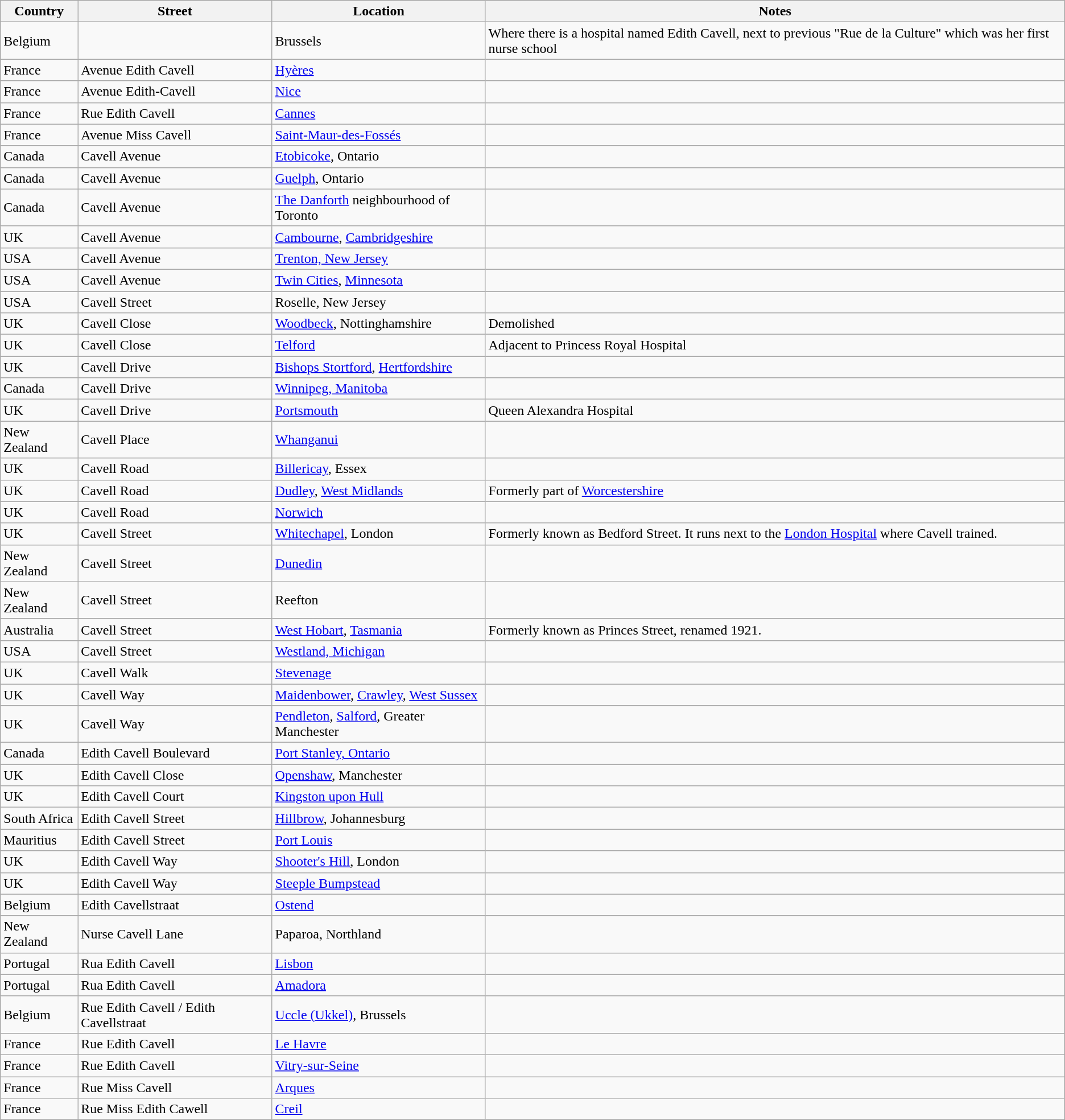<table class="wikitable sortable">
<tr>
<th>Country</th>
<th>Street</th>
<th>Location</th>
<th>Notes</th>
</tr>
<tr>
<td>Belgium</td>
<td></td>
<td>Brussels</td>
<td>Where there is a hospital named Edith Cavell, next to previous "Rue de la Culture" which was her first nurse school</td>
</tr>
<tr>
<td>France</td>
<td>Avenue Edith Cavell</td>
<td><a href='#'>Hyères</a></td>
<td></td>
</tr>
<tr>
<td>France</td>
<td>Avenue Edith-Cavell</td>
<td><a href='#'>Nice</a></td>
<td></td>
</tr>
<tr>
<td>France</td>
<td>Rue Edith Cavell</td>
<td><a href='#'>Cannes</a></td>
<td></td>
</tr>
<tr>
<td>France</td>
<td>Avenue Miss Cavell</td>
<td><a href='#'>Saint-Maur-des-Fossés</a></td>
<td></td>
</tr>
<tr>
<td>Canada</td>
<td>Cavell Avenue</td>
<td><a href='#'>Etobicoke</a>, Ontario</td>
<td></td>
</tr>
<tr>
<td>Canada</td>
<td>Cavell Avenue</td>
<td><a href='#'>Guelph</a>, Ontario</td>
<td></td>
</tr>
<tr>
<td>Canada</td>
<td>Cavell Avenue</td>
<td><a href='#'>The Danforth</a> neighbourhood of Toronto</td>
<td></td>
</tr>
<tr>
<td>UK</td>
<td>Cavell Avenue</td>
<td><a href='#'>Cambourne</a>, <a href='#'>Cambridgeshire</a></td>
<td></td>
</tr>
<tr>
<td>USA</td>
<td>Cavell Avenue</td>
<td><a href='#'>Trenton, New Jersey</a></td>
<td></td>
</tr>
<tr>
<td>USA</td>
<td>Cavell Avenue</td>
<td><a href='#'>Twin Cities</a>, <a href='#'>Minnesota</a></td>
<td></td>
</tr>
<tr>
<td>USA</td>
<td>Cavell Street</td>
<td>Roselle, New Jersey</td>
<td></td>
</tr>
<tr>
<td>UK</td>
<td>Cavell Close</td>
<td><a href='#'>Woodbeck</a>, Nottinghamshire</td>
<td>Demolished</td>
</tr>
<tr>
<td>UK</td>
<td>Cavell Close</td>
<td><a href='#'>Telford</a></td>
<td>Adjacent to Princess Royal Hospital</td>
</tr>
<tr>
<td>UK</td>
<td>Cavell Drive</td>
<td><a href='#'>Bishops Stortford</a>, <a href='#'>Hertfordshire</a></td>
<td></td>
</tr>
<tr>
<td>Canada</td>
<td>Cavell Drive</td>
<td><a href='#'>Winnipeg, Manitoba</a></td>
<td></td>
</tr>
<tr>
<td>UK</td>
<td>Cavell Drive</td>
<td><a href='#'>Portsmouth</a></td>
<td>Queen Alexandra Hospital</td>
</tr>
<tr>
<td>New Zealand</td>
<td>Cavell Place</td>
<td><a href='#'>Whanganui</a></td>
<td></td>
</tr>
<tr>
<td>UK</td>
<td>Cavell Road</td>
<td><a href='#'>Billericay</a>, Essex</td>
<td></td>
</tr>
<tr>
<td>UK</td>
<td>Cavell Road</td>
<td><a href='#'>Dudley</a>, <a href='#'>West Midlands</a></td>
<td>Formerly part of <a href='#'>Worcestershire</a></td>
</tr>
<tr>
<td>UK</td>
<td>Cavell Road</td>
<td><a href='#'>Norwich</a></td>
<td></td>
</tr>
<tr>
<td>UK</td>
<td>Cavell Street</td>
<td><a href='#'>Whitechapel</a>, London</td>
<td>Formerly known as Bedford Street. It runs next to the <a href='#'>London Hospital</a> where Cavell trained.</td>
</tr>
<tr>
<td>New Zealand</td>
<td>Cavell Street</td>
<td><a href='#'>Dunedin</a></td>
<td></td>
</tr>
<tr>
<td>New Zealand</td>
<td>Cavell Street</td>
<td>Reefton</td>
<td></td>
</tr>
<tr>
<td>Australia</td>
<td>Cavell Street</td>
<td><a href='#'>West Hobart</a>, <a href='#'>Tasmania</a></td>
<td>Formerly known as Princes Street, renamed 1921.</td>
</tr>
<tr>
<td>USA</td>
<td>Cavell Street</td>
<td><a href='#'>Westland, Michigan</a></td>
<td></td>
</tr>
<tr>
<td>UK</td>
<td>Cavell Walk</td>
<td><a href='#'>Stevenage</a></td>
<td></td>
</tr>
<tr>
<td>UK</td>
<td>Cavell Way</td>
<td><a href='#'>Maidenbower</a>, <a href='#'>Crawley</a>, <a href='#'>West Sussex</a></td>
<td></td>
</tr>
<tr>
<td>UK</td>
<td>Cavell Way</td>
<td><a href='#'>Pendleton</a>, <a href='#'>Salford</a>, Greater Manchester</td>
<td></td>
</tr>
<tr>
<td>Canada</td>
<td>Edith Cavell Boulevard</td>
<td><a href='#'>Port Stanley, Ontario</a></td>
<td></td>
</tr>
<tr>
<td>UK</td>
<td>Edith Cavell Close</td>
<td><a href='#'>Openshaw</a>, Manchester</td>
<td></td>
</tr>
<tr>
<td>UK</td>
<td>Edith Cavell Court</td>
<td><a href='#'>Kingston upon Hull</a></td>
<td></td>
</tr>
<tr>
<td>South Africa</td>
<td>Edith Cavell Street</td>
<td><a href='#'>Hillbrow</a>, Johannesburg</td>
<td></td>
</tr>
<tr>
<td>Mauritius</td>
<td>Edith Cavell Street</td>
<td><a href='#'>Port Louis</a></td>
<td></td>
</tr>
<tr>
<td>UK</td>
<td>Edith Cavell Way</td>
<td><a href='#'>Shooter's Hill</a>, London</td>
<td></td>
</tr>
<tr>
<td>UK</td>
<td>Edith Cavell Way</td>
<td><a href='#'>Steeple Bumpstead</a></td>
<td></td>
</tr>
<tr>
<td>Belgium</td>
<td>Edith Cavellstraat</td>
<td><a href='#'>Ostend</a></td>
<td></td>
</tr>
<tr>
<td>New Zealand</td>
<td>Nurse Cavell Lane</td>
<td>Paparoa, Northland</td>
<td></td>
</tr>
<tr>
<td>Portugal</td>
<td>Rua Edith Cavell</td>
<td><a href='#'>Lisbon</a></td>
<td></td>
</tr>
<tr>
<td>Portugal</td>
<td>Rua Edith Cavell</td>
<td><a href='#'>Amadora</a></td>
<td></td>
</tr>
<tr>
<td>Belgium</td>
<td>Rue Edith Cavell / Edith Cavellstraat</td>
<td><a href='#'>Uccle (Ukkel)</a>, Brussels</td>
<td></td>
</tr>
<tr>
<td>France</td>
<td>Rue Edith Cavell</td>
<td><a href='#'>Le Havre</a></td>
<td></td>
</tr>
<tr>
<td>France</td>
<td>Rue Edith Cavell</td>
<td><a href='#'>Vitry-sur-Seine</a></td>
<td></td>
</tr>
<tr>
<td>France</td>
<td>Rue Miss Cavell</td>
<td><a href='#'>Arques</a></td>
<td></td>
</tr>
<tr>
<td>France</td>
<td>Rue Miss Edith Cawell</td>
<td><a href='#'>Creil</a></td>
<td></td>
</tr>
</table>
